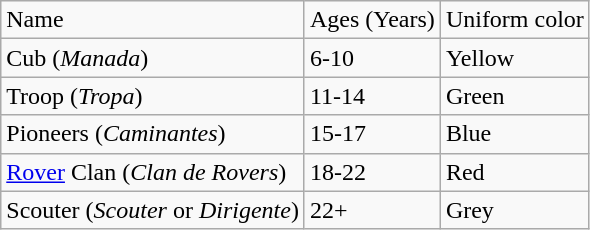<table class="wikitable">
<tr>
<td>Name</td>
<td>Ages (Years)</td>
<td>Uniform color</td>
</tr>
<tr>
<td>Cub (<em>Manada</em>)</td>
<td>6-10</td>
<td>Yellow</td>
</tr>
<tr>
<td>Troop (<em>Tropa</em>)</td>
<td>11-14</td>
<td>Green</td>
</tr>
<tr>
<td>Pioneers (<em>Caminantes</em>)</td>
<td>15-17</td>
<td>Blue</td>
</tr>
<tr>
<td><a href='#'>Rover</a> Clan (<em>Clan de Rovers</em>)</td>
<td>18-22</td>
<td>Red</td>
</tr>
<tr>
<td>Scouter (<em>Scouter</em> or <em>Dirigente</em>)</td>
<td>22+</td>
<td>Grey</td>
</tr>
</table>
